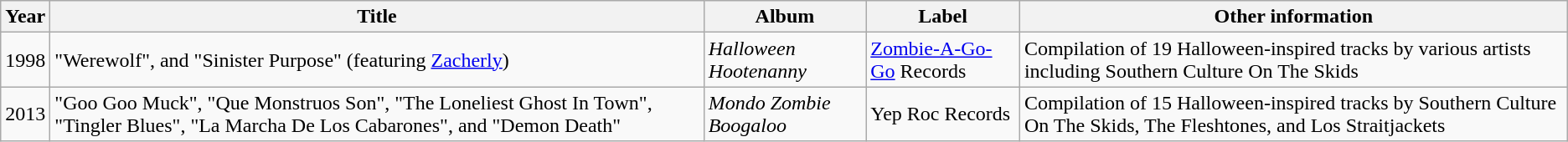<table class="wikitable">
<tr>
<th>Year</th>
<th>Title</th>
<th>Album</th>
<th>Label</th>
<th>Other information</th>
</tr>
<tr>
<td>1998</td>
<td>"Werewolf", and "Sinister Purpose" (featuring <a href='#'>Zacherly</a>)</td>
<td><em>Halloween Hootenanny</em></td>
<td><a href='#'>Zombie-A-Go-Go</a> Records</td>
<td>Compilation of 19 Halloween-inspired tracks by various artists including Southern Culture On The Skids</td>
</tr>
<tr>
<td>2013</td>
<td>"Goo Goo Muck", "Que Monstruos Son", "The Loneliest Ghost In Town", "Tingler Blues", "La Marcha De Los Cabarones", and "Demon Death"</td>
<td><em>Mondo Zombie Boogaloo</em></td>
<td>Yep Roc Records</td>
<td>Compilation of 15 Halloween-inspired tracks by Southern Culture On The Skids, The Fleshtones, and Los Straitjackets</td>
</tr>
</table>
